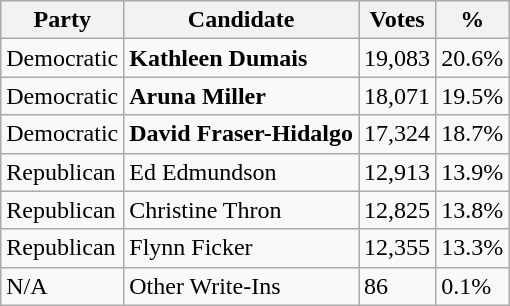<table class="wikitable">
<tr>
<th>Party</th>
<th>Candidate</th>
<th>Votes</th>
<th>%</th>
</tr>
<tr>
<td>Democratic</td>
<td><strong>Kathleen Dumais</strong></td>
<td>19,083</td>
<td>20.6%</td>
</tr>
<tr>
<td>Democratic</td>
<td><strong>Aruna Miller</strong></td>
<td>18,071</td>
<td>19.5%</td>
</tr>
<tr>
<td>Democratic</td>
<td><strong>David Fraser-Hidalgo</strong></td>
<td>17,324</td>
<td>18.7%</td>
</tr>
<tr>
<td>Republican</td>
<td>Ed Edmundson</td>
<td>12,913</td>
<td>13.9%</td>
</tr>
<tr>
<td>Republican</td>
<td>Christine Thron</td>
<td>12,825</td>
<td>13.8%</td>
</tr>
<tr>
<td>Republican</td>
<td>Flynn Ficker</td>
<td>12,355</td>
<td>13.3%</td>
</tr>
<tr>
<td>N/A</td>
<td>Other Write-Ins</td>
<td>86</td>
<td>0.1%</td>
</tr>
</table>
